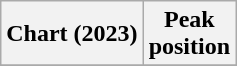<table class="wikitable sortable plainrowheaders" style="text-align:center;">
<tr>
<th scope="col">Chart (2023)</th>
<th scope="col">Peak<br>position</th>
</tr>
<tr>
</tr>
</table>
